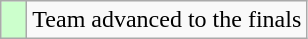<table class="wikitable" style="text-align: left;">
<tr>
<td width=10px bgcolor=#ccffcc></td>
<td>Team advanced to the finals</td>
</tr>
</table>
